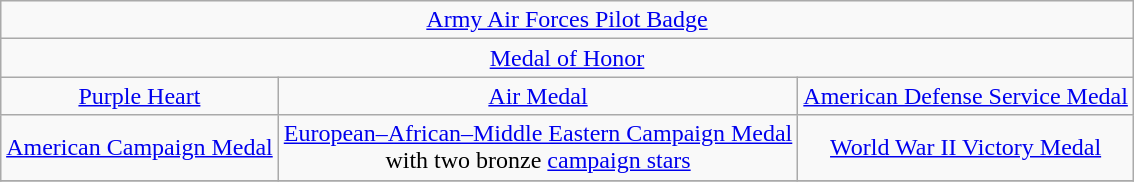<table class="wikitable" style="margin:1em auto; text-align:center;">
<tr>
<td colspan="3"><a href='#'>Army Air Forces Pilot Badge</a></td>
</tr>
<tr>
<td colspan="3"><a href='#'>Medal of Honor</a></td>
</tr>
<tr>
<td><a href='#'>Purple Heart</a></td>
<td><a href='#'>Air Medal</a></td>
<td><a href='#'>American Defense Service Medal</a></td>
</tr>
<tr>
<td><a href='#'>American Campaign Medal</a></td>
<td><a href='#'>European–African–Middle Eastern Campaign Medal</a><br>with two bronze <a href='#'>campaign stars</a></td>
<td><a href='#'>World War II Victory Medal</a></td>
</tr>
<tr>
</tr>
</table>
